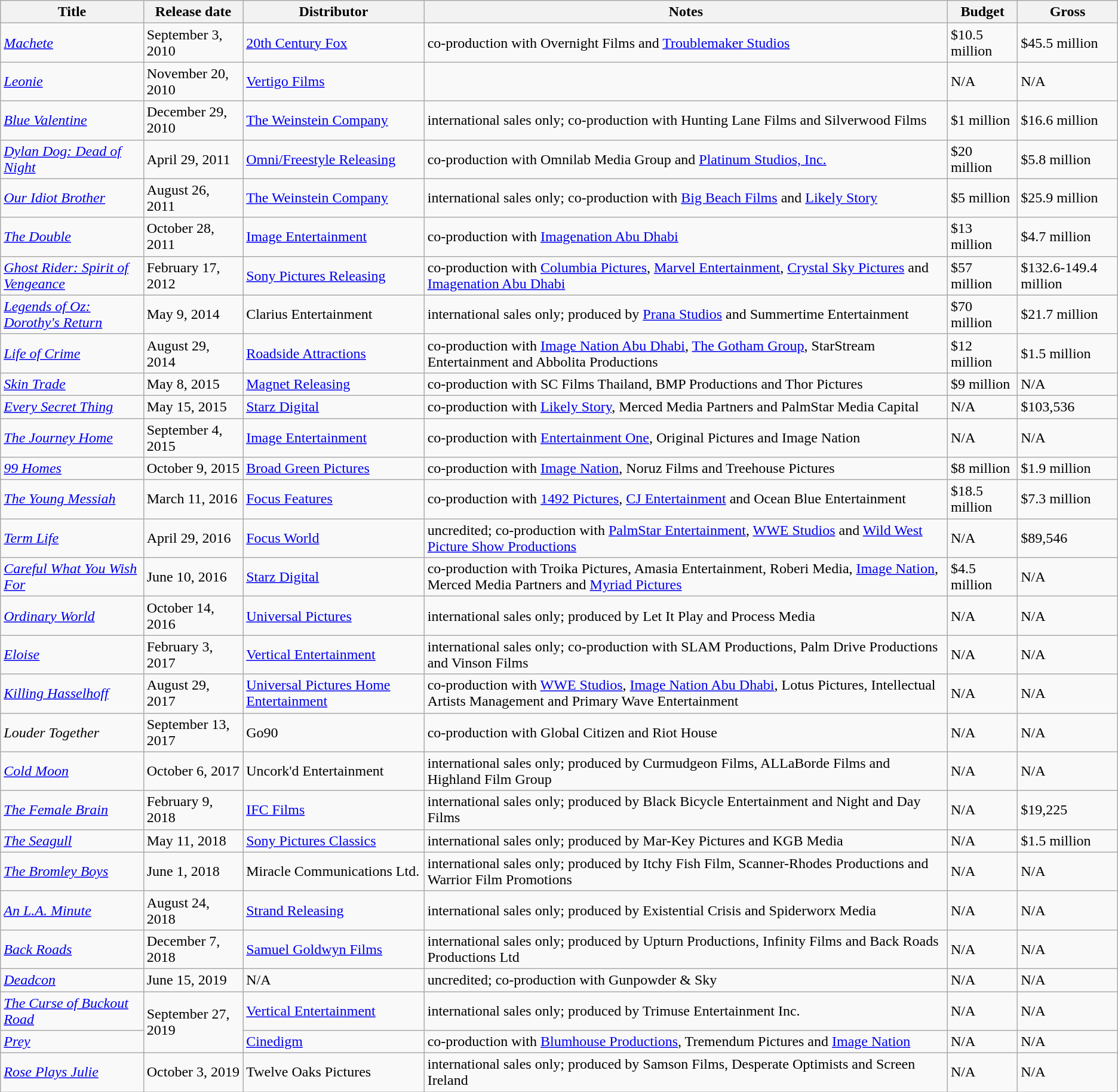<table class="wikitable sortable">
<tr>
<th>Title</th>
<th>Release date</th>
<th>Distributor</th>
<th>Notes</th>
<th>Budget</th>
<th>Gross</th>
</tr>
<tr>
<td><em><a href='#'>Machete</a></em></td>
<td>September 3, 2010</td>
<td><a href='#'>20th Century Fox</a></td>
<td>co-production with Overnight Films and <a href='#'>Troublemaker Studios</a></td>
<td>$10.5 million</td>
<td>$45.5 million</td>
</tr>
<tr>
<td><em><a href='#'>Leonie</a></em></td>
<td>November 20, 2010</td>
<td><a href='#'>Vertigo Films</a></td>
<td></td>
<td>N/A</td>
<td>N/A</td>
</tr>
<tr>
<td><em><a href='#'>Blue Valentine</a></em></td>
<td>December 29, 2010</td>
<td><a href='#'>The Weinstein Company</a></td>
<td>international sales only; co-production with Hunting Lane Films and Silverwood Films</td>
<td>$1 million</td>
<td>$16.6 million</td>
</tr>
<tr>
<td><em><a href='#'>Dylan Dog: Dead of Night</a></em></td>
<td>April 29, 2011</td>
<td><a href='#'>Omni/Freestyle Releasing</a></td>
<td>co-production with Omnilab Media Group and <a href='#'>Platinum Studios, Inc.</a></td>
<td>$20 million</td>
<td>$5.8 million</td>
</tr>
<tr>
<td><em><a href='#'>Our Idiot Brother</a></em></td>
<td>August 26, 2011</td>
<td><a href='#'>The Weinstein Company</a></td>
<td>international sales only; co-production with <a href='#'>Big Beach Films</a> and <a href='#'>Likely Story</a></td>
<td>$5 million</td>
<td>$25.9 million</td>
</tr>
<tr>
<td><em><a href='#'>The Double</a></em></td>
<td>October 28, 2011</td>
<td><a href='#'>Image Entertainment</a></td>
<td>co-production with <a href='#'>Imagenation Abu Dhabi</a></td>
<td>$13 million</td>
<td>$4.7 million</td>
</tr>
<tr>
<td><em><a href='#'>Ghost Rider: Spirit of Vengeance</a></em></td>
<td>February 17, 2012</td>
<td><a href='#'>Sony Pictures Releasing</a></td>
<td>co-production with <a href='#'>Columbia Pictures</a>, <a href='#'>Marvel Entertainment</a>, <a href='#'>Crystal Sky Pictures</a> and <a href='#'>Imagenation Abu Dhabi</a></td>
<td>$57 million</td>
<td>$132.6-149.4 million</td>
</tr>
<tr>
<td><em><a href='#'>Legends of Oz: Dorothy's Return</a></em></td>
<td>May 9, 2014</td>
<td>Clarius Entertainment</td>
<td>international sales only; produced by <a href='#'>Prana Studios</a> and Summertime Entertainment</td>
<td>$70 million</td>
<td>$21.7 million</td>
</tr>
<tr>
<td><em><a href='#'>Life of Crime</a></em></td>
<td>August 29, 2014</td>
<td><a href='#'>Roadside Attractions</a></td>
<td>co-production with <a href='#'>Image Nation Abu Dhabi</a>, <a href='#'>The Gotham Group</a>, StarStream Entertainment and Abbolita Productions</td>
<td>$12 million</td>
<td>$1.5 million</td>
</tr>
<tr>
<td><em><a href='#'>Skin Trade</a></em></td>
<td>May 8, 2015</td>
<td><a href='#'>Magnet Releasing</a></td>
<td>co-production with SC Films Thailand, BMP Productions and Thor Pictures</td>
<td>$9 million</td>
<td>N/A</td>
</tr>
<tr>
<td><em><a href='#'>Every Secret Thing</a></em></td>
<td>May 15, 2015</td>
<td><a href='#'>Starz Digital</a></td>
<td>co-production with <a href='#'>Likely Story</a>, Merced Media Partners and PalmStar Media Capital</td>
<td>N/A</td>
<td>$103,536</td>
</tr>
<tr>
<td><em><a href='#'>The Journey Home</a></em></td>
<td>September 4, 2015</td>
<td><a href='#'>Image Entertainment</a></td>
<td>co-production with <a href='#'>Entertainment One</a>, Original Pictures and Image Nation</td>
<td>N/A</td>
<td>N/A</td>
</tr>
<tr>
<td><em><a href='#'>99 Homes</a></em></td>
<td>October 9, 2015</td>
<td><a href='#'>Broad Green Pictures</a></td>
<td>co-production with <a href='#'>Image Nation</a>, Noruz Films and Treehouse Pictures</td>
<td>$8 million</td>
<td>$1.9 million</td>
</tr>
<tr>
<td><em><a href='#'>The Young Messiah</a></em></td>
<td>March 11, 2016</td>
<td><a href='#'>Focus Features</a></td>
<td>co-production with <a href='#'>1492 Pictures</a>, <a href='#'>CJ Entertainment</a> and Ocean Blue Entertainment</td>
<td>$18.5 million</td>
<td>$7.3 million</td>
</tr>
<tr>
<td><em><a href='#'>Term Life</a></em></td>
<td>April 29, 2016</td>
<td><a href='#'>Focus World</a></td>
<td>uncredited; co-production with <a href='#'>PalmStar Entertainment</a>, <a href='#'>WWE Studios</a> and <a href='#'>Wild West Picture Show Productions</a></td>
<td>N/A</td>
<td>$89,546</td>
</tr>
<tr>
<td><em><a href='#'>Careful What You Wish For</a></em></td>
<td>June 10, 2016</td>
<td><a href='#'>Starz Digital</a></td>
<td>co-production with Troika Pictures, Amasia Entertainment, Roberi Media, <a href='#'>Image Nation</a>, Merced Media Partners and <a href='#'>Myriad Pictures</a></td>
<td>$4.5 million</td>
<td>N/A</td>
</tr>
<tr>
<td><em><a href='#'>Ordinary World</a></em></td>
<td>October 14, 2016</td>
<td><a href='#'>Universal Pictures</a></td>
<td>international sales only; produced by Let It Play and Process Media</td>
<td>N/A</td>
<td>N/A</td>
</tr>
<tr>
<td><em><a href='#'>Eloise</a></em></td>
<td>February 3, 2017</td>
<td><a href='#'>Vertical Entertainment</a></td>
<td>international sales only; co-production with SLAM Productions, Palm Drive Productions and Vinson Films</td>
<td>N/A</td>
<td>N/A</td>
</tr>
<tr>
<td><em><a href='#'>Killing Hasselhoff</a></em></td>
<td>August 29, 2017</td>
<td><a href='#'>Universal Pictures Home Entertainment</a></td>
<td>co-production with <a href='#'>WWE Studios</a>, <a href='#'>Image Nation Abu Dhabi</a>, Lotus Pictures, Intellectual Artists Management and Primary Wave Entertainment</td>
<td>N/A</td>
<td>N/A</td>
</tr>
<tr>
<td><em>Louder Together</em></td>
<td>September 13, 2017</td>
<td>Go90</td>
<td>co-production with Global Citizen and Riot House</td>
<td>N/A</td>
<td>N/A</td>
</tr>
<tr>
<td><em><a href='#'>Cold Moon</a></em></td>
<td>October 6, 2017</td>
<td>Uncork'd Entertainment</td>
<td>international sales only; produced by Curmudgeon Films, ALLaBorde Films and Highland Film Group</td>
<td>N/A</td>
<td>N/A</td>
</tr>
<tr>
<td><em><a href='#'>The Female Brain</a></em></td>
<td>February 9, 2018</td>
<td><a href='#'>IFC Films</a></td>
<td>international sales only; produced by Black Bicycle Entertainment and Night and Day Films</td>
<td>N/A</td>
<td>$19,225</td>
</tr>
<tr>
<td><em><a href='#'>The Seagull</a></em></td>
<td>May 11, 2018</td>
<td><a href='#'>Sony Pictures Classics</a></td>
<td>international sales only; produced by Mar-Key Pictures and KGB Media</td>
<td>N/A</td>
<td>$1.5 million</td>
</tr>
<tr>
<td><em><a href='#'>The Bromley Boys</a></em></td>
<td>June 1, 2018</td>
<td>Miracle Communications Ltd.</td>
<td>international sales only; produced by Itchy Fish Film, Scanner-Rhodes Productions and Warrior Film Promotions</td>
<td>N/A</td>
<td>N/A</td>
</tr>
<tr>
<td><em><a href='#'>An L.A. Minute</a></em></td>
<td>August 24, 2018</td>
<td><a href='#'>Strand Releasing</a></td>
<td>international sales only; produced by Existential Crisis and Spiderworx Media</td>
<td>N/A</td>
<td>N/A</td>
</tr>
<tr>
<td><em><a href='#'>Back Roads</a></em></td>
<td>December 7, 2018</td>
<td><a href='#'>Samuel Goldwyn Films</a></td>
<td>international sales only; produced by Upturn Productions, Infinity Films and Back Roads Productions Ltd</td>
<td>N/A</td>
<td>N/A</td>
</tr>
<tr>
<td><em><a href='#'>Deadcon</a></em></td>
<td>June 15, 2019</td>
<td>N/A</td>
<td>uncredited; co-production with Gunpowder & Sky</td>
<td>N/A</td>
<td>N/A</td>
</tr>
<tr>
<td><em><a href='#'>The Curse of Buckout Road</a></em></td>
<td rowspan="2">September 27, 2019</td>
<td><a href='#'>Vertical Entertainment</a></td>
<td>international sales only; produced by Trimuse Entertainment Inc.</td>
<td>N/A</td>
<td>N/A</td>
</tr>
<tr>
<td><em><a href='#'>Prey</a></em></td>
<td><a href='#'>Cinedigm</a></td>
<td>co-production with <a href='#'>Blumhouse Productions</a>, Tremendum Pictures and <a href='#'>Image Nation</a></td>
<td>N/A</td>
<td>N/A</td>
</tr>
<tr>
<td><em><a href='#'>Rose Plays Julie</a></em></td>
<td>October 3, 2019</td>
<td>Twelve Oaks Pictures</td>
<td>international sales only; produced by Samson Films, Desperate Optimists and Screen Ireland</td>
<td>N/A</td>
<td>N/A</td>
</tr>
</table>
